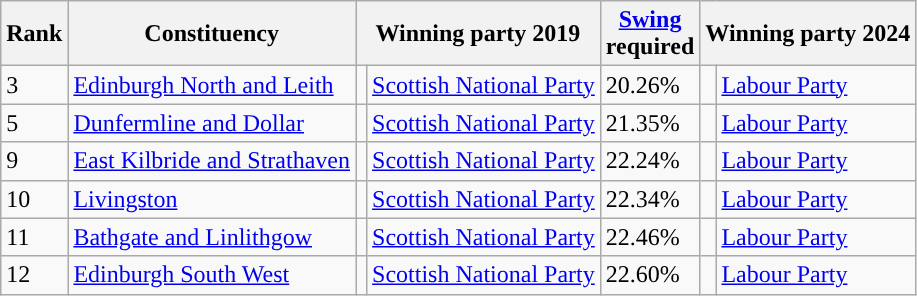<table class="wikitable sortable">
<tr>
<th>Rank</th>
<th>Constituency</th>
<th colspan="2">Winning party 2019</th>
<th><a href='#'>Swing</a><br>required</th>
<th colspan="2">Winning party 2024</th>
</tr>
<tr>
<td>3</td>
<td><a href='#'>Edinburgh North and Leith</a></td>
<td class="unsortable" style="background-color: "></td>
<td><a href='#'>Scottish National Party</a></td>
<td>20.26%</td>
<td class="unsortable" style="background-color: "></td>
<td><a href='#'>Labour Party</a></td>
</tr>
<tr>
<td>5</td>
<td><a href='#'>Dunfermline and Dollar</a></td>
<td class="unsortable" style="background-color: "></td>
<td><a href='#'>Scottish National Party</a></td>
<td>21.35%</td>
<td class="unsortable" style="background-color: "></td>
<td><a href='#'>Labour Party</a></td>
</tr>
<tr>
<td>9</td>
<td><a href='#'>East Kilbride and Strathaven</a></td>
<td class="unsortable" style="background-color: "></td>
<td><a href='#'>Scottish National Party</a></td>
<td>22.24%</td>
<td class="unsortable" style="background-color: "></td>
<td><a href='#'>Labour Party</a></td>
</tr>
<tr>
<td>10</td>
<td><a href='#'>Livingston</a></td>
<td class="unsortable" style="background-color: "></td>
<td><a href='#'>Scottish National Party</a></td>
<td>22.34%</td>
<td class="unsortable" style="background-color: "></td>
<td><a href='#'>Labour Party</a></td>
</tr>
<tr>
<td>11</td>
<td><a href='#'>Bathgate and Linlithgow</a></td>
<td class="unsortable" style="background-color: "></td>
<td><a href='#'>Scottish National Party</a></td>
<td>22.46%</td>
<td class="unsortable" style="background-color: "></td>
<td><a href='#'>Labour Party</a></td>
</tr>
<tr>
<td>12</td>
<td><a href='#'>Edinburgh South West</a></td>
<td class="unsortable" style="background-color: "></td>
<td><a href='#'>Scottish National Party</a></td>
<td>22.60%</td>
<td class="unsortable" style="background-color: "></td>
<td><a href='#'>Labour Party</a></td>
</tr>
</table>
